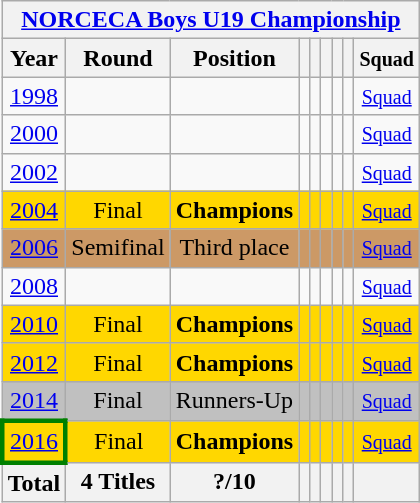<table class="wikitable" style="text-align: center;">
<tr>
<th colspan=9><a href='#'>NORCECA Boys U19 Championship</a></th>
</tr>
<tr>
<th>Year</th>
<th>Round</th>
<th>Position</th>
<th></th>
<th></th>
<th></th>
<th></th>
<th></th>
<th><small>Squad</small></th>
</tr>
<tr>
<td> <a href='#'>1998</a></td>
<td></td>
<td></td>
<td></td>
<td></td>
<td></td>
<td></td>
<td></td>
<td><small><a href='#'>Squad</a></small></td>
</tr>
<tr>
<td> <a href='#'>2000</a></td>
<td></td>
<td></td>
<td></td>
<td></td>
<td></td>
<td></td>
<td></td>
<td><small><a href='#'>Squad</a></small></td>
</tr>
<tr>
<td> <a href='#'>2002</a></td>
<td></td>
<td></td>
<td></td>
<td></td>
<td></td>
<td></td>
<td></td>
<td><small><a href='#'>Squad</a></small></td>
</tr>
<tr bgcolor=gold>
<td> <a href='#'>2004</a></td>
<td>Final</td>
<td><strong>Champions</strong></td>
<td></td>
<td></td>
<td></td>
<td></td>
<td></td>
<td><small><a href='#'>Squad</a></small></td>
</tr>
<tr bgcolor=cc9966>
<td> <a href='#'>2006</a></td>
<td>Semifinal</td>
<td>Third place</td>
<td></td>
<td></td>
<td></td>
<td></td>
<td></td>
<td><small><a href='#'>Squad</a></small></td>
</tr>
<tr>
<td> <a href='#'>2008</a></td>
<td></td>
<td></td>
<td></td>
<td></td>
<td></td>
<td></td>
<td></td>
<td><small><a href='#'>Squad</a></small></td>
</tr>
<tr bgcolor=gold>
<td> <a href='#'>2010</a></td>
<td>Final</td>
<td><strong>Champions</strong></td>
<td></td>
<td></td>
<td></td>
<td></td>
<td></td>
<td><small><a href='#'>Squad</a></small></td>
</tr>
<tr bgcolor=gold>
<td> <a href='#'>2012</a></td>
<td>Final</td>
<td><strong>Champions</strong></td>
<td></td>
<td></td>
<td></td>
<td></td>
<td></td>
<td><small><a href='#'>Squad</a></small></td>
</tr>
<tr bgcolor=silver>
<td> <a href='#'>2014</a></td>
<td>Final</td>
<td>Runners-Up</td>
<td></td>
<td></td>
<td></td>
<td></td>
<td></td>
<td><small><a href='#'>Squad</a></small></td>
</tr>
<tr bgcolor=gold>
<td style="border:3px solid green"> <a href='#'>2016</a></td>
<td>Final</td>
<td><strong>Champions</strong></td>
<td></td>
<td></td>
<td></td>
<td></td>
<td></td>
<td><small> <a href='#'>Squad</a></small></td>
</tr>
<tr>
<th>Total</th>
<th>4 Titles</th>
<th>?/10</th>
<th></th>
<th></th>
<th></th>
<th></th>
<th></th>
<th></th>
</tr>
</table>
